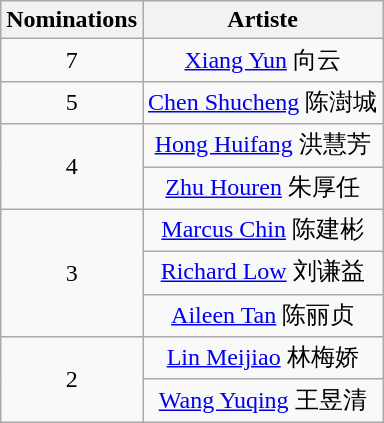<table class="wikitable" style="text-align:center;">
<tr>
<th scope="col" width="55">Nominations</th>
<th scope="col" align="center">Artiste</th>
</tr>
<tr>
<td style="text-align:center">7</td>
<td><a href='#'>Xiang Yun</a> 向云</td>
</tr>
<tr>
<td style="text-align:center">5</td>
<td><a href='#'>Chen Shucheng</a> 陈澍城</td>
</tr>
<tr>
<td rowspan=2 style="text-align:center">4</td>
<td><a href='#'>Hong Huifang</a> 洪慧芳</td>
</tr>
<tr>
<td><a href='#'>Zhu Houren</a> 朱厚任</td>
</tr>
<tr>
<td rowspan=3 style="text-align:center">3</td>
<td><a href='#'>Marcus Chin</a> 陈建彬</td>
</tr>
<tr>
<td><a href='#'>Richard Low</a> 刘谦益</td>
</tr>
<tr>
<td><a href='#'>Aileen Tan</a> 陈丽贞</td>
</tr>
<tr>
<td rowspan=2 style="text-align:center">2</td>
<td><a href='#'>Lin Meijiao</a> 林梅娇</td>
</tr>
<tr>
<td><a href='#'>Wang Yuqing</a> 王昱清</td>
</tr>
</table>
